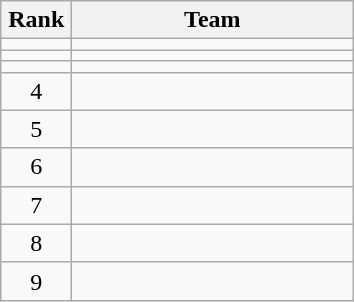<table class="wikitable" style="text-align:center;">
<tr>
<th width=40>Rank</th>
<th width=180>Team</th>
</tr>
<tr>
<td></td>
<td align=left></td>
</tr>
<tr>
<td></td>
<td align=left></td>
</tr>
<tr>
<td></td>
<td align=left></td>
</tr>
<tr>
<td>4</td>
<td align=left></td>
</tr>
<tr>
<td>5</td>
<td align=left></td>
</tr>
<tr>
<td>6</td>
<td align=left></td>
</tr>
<tr>
<td>7</td>
<td align=left></td>
</tr>
<tr>
<td>8</td>
<td align=left></td>
</tr>
<tr>
<td>9</td>
<td align=left></td>
</tr>
</table>
